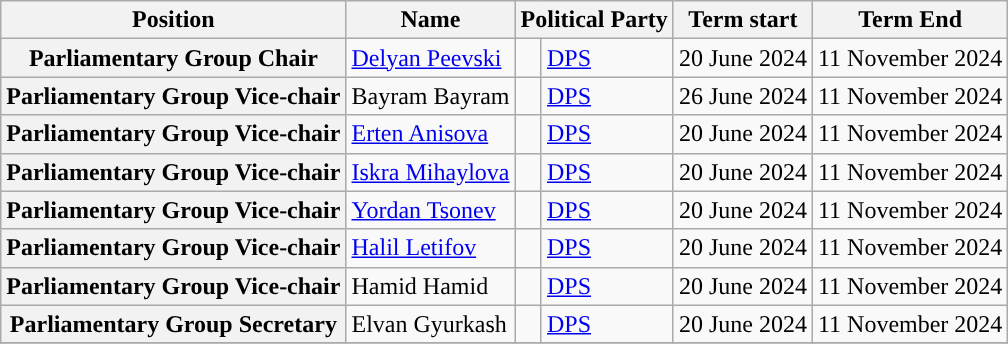<table class="wikitable plainrowheaders">
<tr>
<th>Position</th>
<th>Name</th>
<th colspan="2">Political Party</th>
<th>Term start</th>
<th>Term End</th>
</tr>
<tr>
<th>Parliamentary Group Chair</th>
<td><a href='#'>Delyan Peevski</a></td>
<td style="background:"></td>
<td><a href='#'>DPS</a></td>
<td>20 June 2024</td>
<td>11 November 2024</td>
</tr>
<tr>
<th>Parliamentary Group Vice-chair</th>
<td>Bayram Bayram</td>
<td style="background:"></td>
<td><a href='#'>DPS</a></td>
<td>26 June 2024</td>
<td>11 November 2024</td>
</tr>
<tr>
<th>Parliamentary Group Vice-chair</th>
<td><a href='#'>Erten Anisova</a></td>
<td style="background:"></td>
<td><a href='#'>DPS</a></td>
<td>20 June 2024</td>
<td>11 November 2024</td>
</tr>
<tr>
<th>Parliamentary Group Vice-chair</th>
<td><a href='#'>Iskra Mihaylova</a></td>
<td style="background:"></td>
<td><a href='#'>DPS</a></td>
<td>20 June 2024</td>
<td>11 November 2024</td>
</tr>
<tr>
<th>Parliamentary Group Vice-chair</th>
<td><a href='#'>Yordan Tsonev</a></td>
<td style="background:"></td>
<td><a href='#'>DPS</a></td>
<td>20 June 2024</td>
<td>11 November 2024</td>
</tr>
<tr>
<th>Parliamentary Group Vice-chair</th>
<td><a href='#'>Halil Letifov</a></td>
<td style="background:"></td>
<td><a href='#'>DPS</a></td>
<td>20 June 2024</td>
<td>11 November 2024</td>
</tr>
<tr>
<th>Parliamentary Group Vice-chair</th>
<td>Hamid Hamid</td>
<td style="background:"></td>
<td><a href='#'>DPS</a></td>
<td>20 June 2024</td>
<td>11 November 2024</td>
</tr>
<tr>
<th>Parliamentary Group Secretary</th>
<td>Elvan Gyurkash</td>
<td style="background:"></td>
<td><a href='#'>DPS</a></td>
<td>20 June 2024</td>
<td>11 November 2024</td>
</tr>
<tr>
</tr>
</table>
